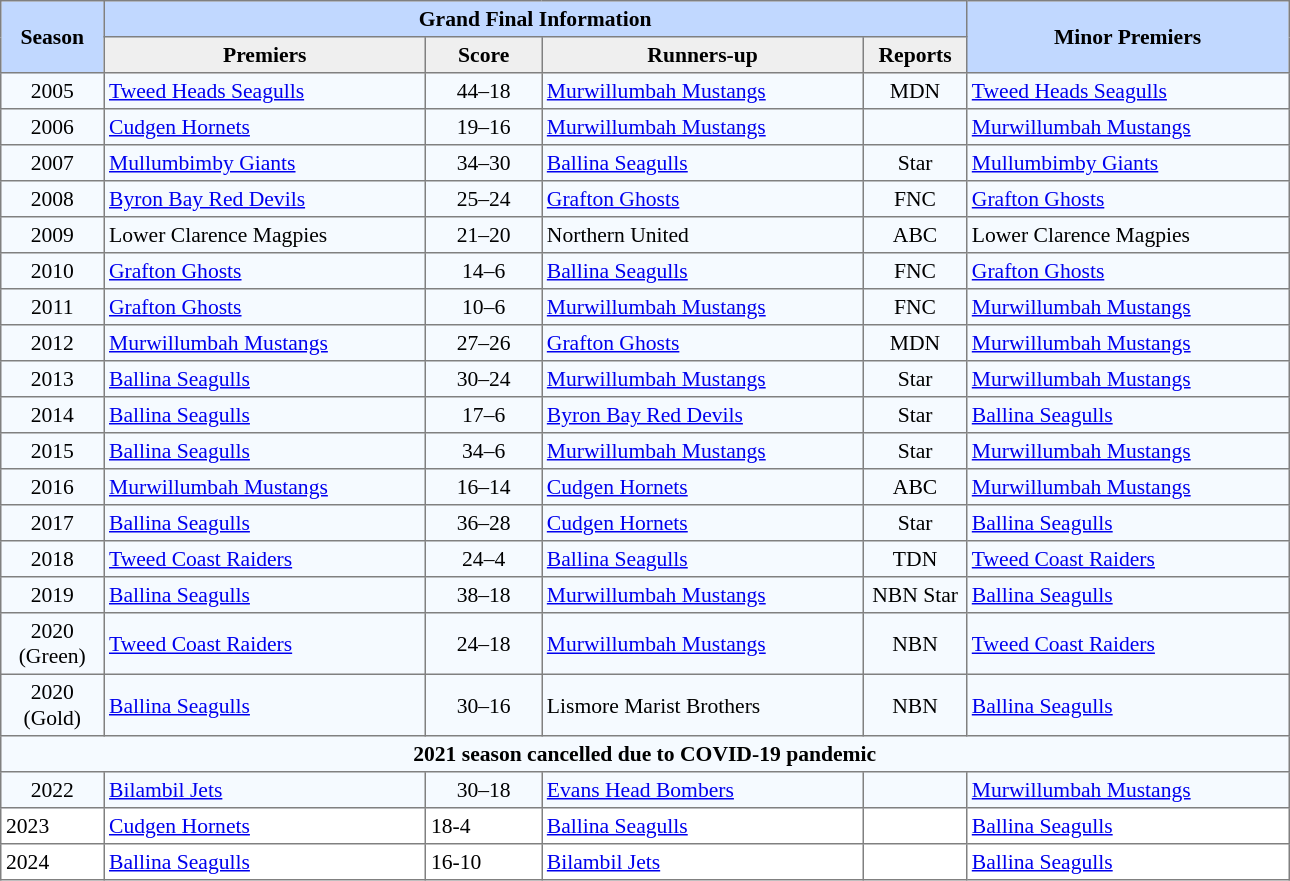<table border="1" cellpadding="3" cellspacing="0" style="border-collapse:collapse; font-size:90%; width:68%;">
<tr style="background:#c1d8ff;">
<th rowspan="2" style="width:8%;">Season</th>
<th colspan="4">Grand Final Information</th>
<th rowspan="2" style="width:25%;">Minor Premiers</th>
</tr>
<tr style="background:#efefef;">
<th style="width:25%;">Premiers</th>
<th style="width:9%;">Score</th>
<th style="width:25%;">Runners-up</th>
<th style="width:8%;">Reports</th>
</tr>
<tr style="text-align:center; background:#f5faff;">
<td>2005</td>
<td align=left> <a href='#'>Tweed Heads Seagulls</a></td>
<td>44–18</td>
<td align=left> <a href='#'>Murwillumbah Mustangs</a></td>
<td>MDN</td>
<td align=left> <a href='#'>Tweed Heads Seagulls</a></td>
</tr>
<tr style="text-align:center; background:#f5faff;">
<td>2006</td>
<td align=left> <a href='#'>Cudgen Hornets</a></td>
<td>19–16</td>
<td align=left> <a href='#'>Murwillumbah Mustangs</a></td>
<td></td>
<td align=left> <a href='#'>Murwillumbah Mustangs</a></td>
</tr>
<tr style="text-align:center; background:#f5faff;">
<td>2007</td>
<td align=left> <a href='#'>Mullumbimby Giants</a></td>
<td>34–30</td>
<td align=left> <a href='#'>Ballina Seagulls</a></td>
<td>Star</td>
<td align=left> <a href='#'>Mullumbimby Giants</a></td>
</tr>
<tr style="text-align:center; background:#f5faff;">
<td>2008</td>
<td align=left> <a href='#'>Byron Bay Red Devils</a></td>
<td>25–24</td>
<td align=left> <a href='#'>Grafton Ghosts</a></td>
<td>FNC</td>
<td align=left> <a href='#'>Grafton Ghosts</a></td>
</tr>
<tr style="text-align:center; background:#f5faff;">
<td>2009</td>
<td align=left> Lower Clarence Magpies</td>
<td>21–20</td>
<td align=left> Northern United</td>
<td>ABC</td>
<td align=left> Lower Clarence Magpies</td>
</tr>
<tr style="text-align:center; background:#f5faff;">
<td>2010</td>
<td align=left> <a href='#'>Grafton Ghosts</a></td>
<td>14–6</td>
<td align=left> <a href='#'>Ballina Seagulls</a></td>
<td>FNC</td>
<td align=left> <a href='#'>Grafton Ghosts</a></td>
</tr>
<tr style="text-align:center; background:#f5faff;">
<td>2011</td>
<td align=left> <a href='#'>Grafton Ghosts</a></td>
<td>10–6</td>
<td align=left> <a href='#'>Murwillumbah Mustangs</a></td>
<td>FNC</td>
<td align=left> <a href='#'>Murwillumbah Mustangs</a></td>
</tr>
<tr style="text-align:center; background:#f5faff;">
<td>2012</td>
<td align=left> <a href='#'>Murwillumbah Mustangs</a></td>
<td>27–26</td>
<td align=left> <a href='#'>Grafton Ghosts</a></td>
<td>MDN</td>
<td align=left> <a href='#'>Murwillumbah Mustangs</a></td>
</tr>
<tr style="text-align:center; background:#f5faff;">
<td>2013</td>
<td align=left> <a href='#'>Ballina Seagulls</a></td>
<td>30–24</td>
<td align=left> <a href='#'>Murwillumbah Mustangs</a></td>
<td>Star</td>
<td align=left> <a href='#'>Murwillumbah Mustangs</a></td>
</tr>
<tr style="text-align:center; background:#f5faff;">
<td>2014</td>
<td align=left> <a href='#'>Ballina Seagulls</a></td>
<td>17–6</td>
<td align=left> <a href='#'>Byron Bay Red Devils</a></td>
<td>Star</td>
<td align=left> <a href='#'>Ballina Seagulls</a></td>
</tr>
<tr style="text-align:center; background:#f5faff;">
<td>2015</td>
<td align=left> <a href='#'>Ballina Seagulls</a></td>
<td>34–6</td>
<td align=left> <a href='#'>Murwillumbah Mustangs</a></td>
<td>Star</td>
<td align=left> <a href='#'>Murwillumbah Mustangs</a></td>
</tr>
<tr style="text-align:center; background:#f5faff;">
<td>2016</td>
<td align=left> <a href='#'>Murwillumbah Mustangs</a></td>
<td>16–14</td>
<td align=left> <a href='#'>Cudgen Hornets</a></td>
<td>ABC</td>
<td align=left> <a href='#'>Murwillumbah Mustangs</a></td>
</tr>
<tr style="text-align:center; background:#f5faff;">
<td>2017</td>
<td align=left> <a href='#'>Ballina Seagulls</a></td>
<td>36–28</td>
<td align=left> <a href='#'>Cudgen Hornets</a></td>
<td>Star</td>
<td align=left> <a href='#'>Ballina Seagulls</a></td>
</tr>
<tr style="text-align:center; background:#f5faff;">
<td>2018</td>
<td align=left> <a href='#'>Tweed Coast Raiders</a></td>
<td>24–4</td>
<td align=left> <a href='#'>Ballina Seagulls</a></td>
<td>TDN</td>
<td align=left> <a href='#'>Tweed Coast Raiders</a></td>
</tr>
<tr style="text-align:center; background:#f5faff;">
<td>2019</td>
<td align=left> <a href='#'>Ballina Seagulls</a></td>
<td>38–18</td>
<td align=left> <a href='#'>Murwillumbah Mustangs</a></td>
<td>NBN Star</td>
<td align=left> <a href='#'>Ballina Seagulls</a></td>
</tr>
<tr style="text-align:center; background:#f5faff;">
<td>2020 (Green)</td>
<td align=left> <a href='#'>Tweed Coast Raiders</a></td>
<td>24–18</td>
<td align=left> <a href='#'>Murwillumbah Mustangs</a></td>
<td>NBN</td>
<td align=left> <a href='#'>Tweed Coast Raiders</a></td>
</tr>
<tr style="text-align:center; background:#f5faff;">
<td>2020 (Gold)</td>
<td align=left> <a href='#'>Ballina Seagulls</a></td>
<td>30–16</td>
<td align=left> Lismore Marist Brothers</td>
<td>NBN</td>
<td align=left> <a href='#'>Ballina Seagulls</a></td>
</tr>
<tr style="text-align:center; background:#f5faff;">
<td colspan="6"><strong>2021 season cancelled due to COVID-19 pandemic</strong></td>
</tr>
<tr style="text-align:center; background:#f5faff;">
<td>2022</td>
<td align=left> <a href='#'>Bilambil Jets</a></td>
<td>30–18</td>
<td align=left> <a href='#'>Evans Head Bombers</a></td>
<td></td>
<td align=left> <a href='#'>Murwillumbah Mustangs</a></td>
</tr>
<tr>
<td>2023</td>
<td> <a href='#'>Cudgen Hornets</a></td>
<td>18-4</td>
<td> <a href='#'>Ballina Seagulls</a></td>
<td></td>
<td> <a href='#'>Ballina Seagulls</a></td>
</tr>
<tr>
<td>2024</td>
<td> <a href='#'>Ballina Seagulls</a></td>
<td>16-10</td>
<td align=left> <a href='#'>Bilambil Jets</a></td>
<td></td>
<td> <a href='#'>Ballina Seagulls</a></td>
</tr>
</table>
